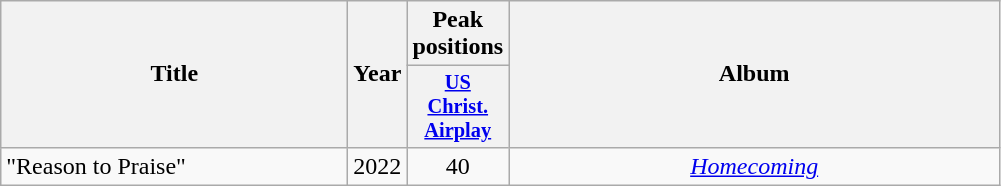<table class="wikitable" style="text-align:center;">
<tr>
<th rowspan="2" style="width:14em;">Title</th>
<th rowspan="2">Year</th>
<th colspan="1">Peak<br>positions</th>
<th rowspan="2" style="width:20em;">Album</th>
</tr>
<tr>
<th scope="col" style="width:3em;font-size:85%;"><a href='#'>US<br>Christ. Airplay</a><br></th>
</tr>
<tr>
<td align="left">"Reason to Praise"<br></td>
<td>2022</td>
<td>40</td>
<td><em><a href='#'>Homecoming</a></em></td>
</tr>
</table>
